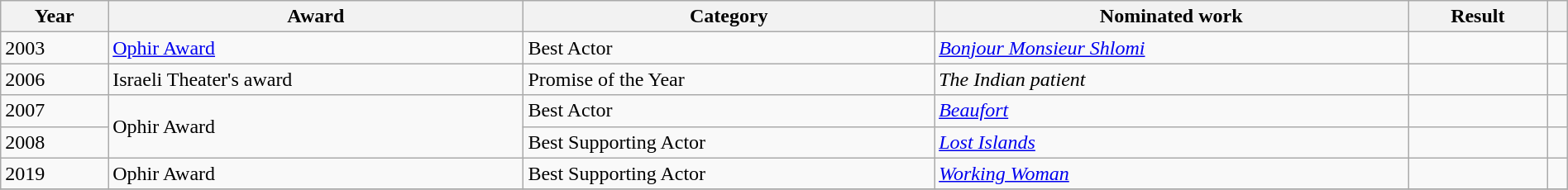<table class="wikitable" width=100%>
<tr>
<th>Year</th>
<th>Award</th>
<th>Category</th>
<th>Nominated work</th>
<th>Result</th>
<th></th>
</tr>
<tr>
<td>2003</td>
<td><a href='#'>Ophir Award</a></td>
<td>Best Actor</td>
<td><em><a href='#'>Bonjour Monsieur Shlomi</a></em></td>
<td></td>
<td style="text-align:center;"></td>
</tr>
<tr>
<td>2006</td>
<td>Israeli Theater's award</td>
<td>Promise of the Year</td>
<td><em>The Indian patient</em></td>
<td></td>
<td style="text-align:center;"></td>
</tr>
<tr>
<td>2007</td>
<td rowspan="2">Ophir Award</td>
<td>Best Actor</td>
<td><em><a href='#'>Beaufort</a></em></td>
<td></td>
<td style="text-align:center;"></td>
</tr>
<tr>
<td>2008</td>
<td>Best Supporting Actor</td>
<td><em><a href='#'>Lost Islands</a></em></td>
<td></td>
<td style="text-align:center;"></td>
</tr>
<tr>
<td>2019</td>
<td>Ophir Award</td>
<td>Best Supporting Actor</td>
<td><em><a href='#'>Working Woman</a></em></td>
<td></td>
<td style="text-align:center;"></td>
</tr>
<tr>
</tr>
</table>
